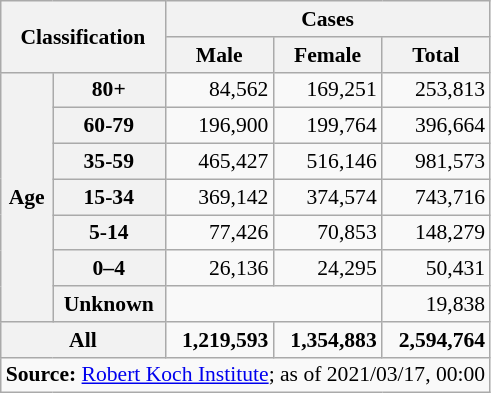<table class="wikitable" style="text-align:right; font-size:90%">
<tr>
<th rowspan="2" colspan="2">Classification</th>
<th colspan="3">Cases</th>
</tr>
<tr>
<th>Male</th>
<th>Female</th>
<th>Total</th>
</tr>
<tr>
<th rowspan="7">Age</th>
<th>80+</th>
<td>84,562</td>
<td>169,251</td>
<td>253,813</td>
</tr>
<tr>
<th>60-79</th>
<td>196,900</td>
<td>199,764</td>
<td>396,664</td>
</tr>
<tr>
<th>35-59</th>
<td>465,427</td>
<td>516,146</td>
<td>981,573</td>
</tr>
<tr>
<th>15-34</th>
<td>369,142</td>
<td>374,574</td>
<td>743,716</td>
</tr>
<tr>
<th>5-14</th>
<td>77,426</td>
<td>70,853</td>
<td>148,279</td>
</tr>
<tr>
<th>0–4</th>
<td>26,136</td>
<td>24,295</td>
<td>50,431</td>
</tr>
<tr>
<th>Unknown</th>
<td colspan="2"></td>
<td>19,838</td>
</tr>
<tr>
<th colspan="2">All</th>
<td><strong>1,219,593</strong></td>
<td><strong>1,354,883</strong></td>
<td><strong>2,594,764</strong></td>
</tr>
<tr>
<td colspan="5" style="text-align:left;"><strong>Source:</strong> <a href='#'>Robert Koch Institute</a>; as of 2021/03/17, 00:00</td>
</tr>
</table>
